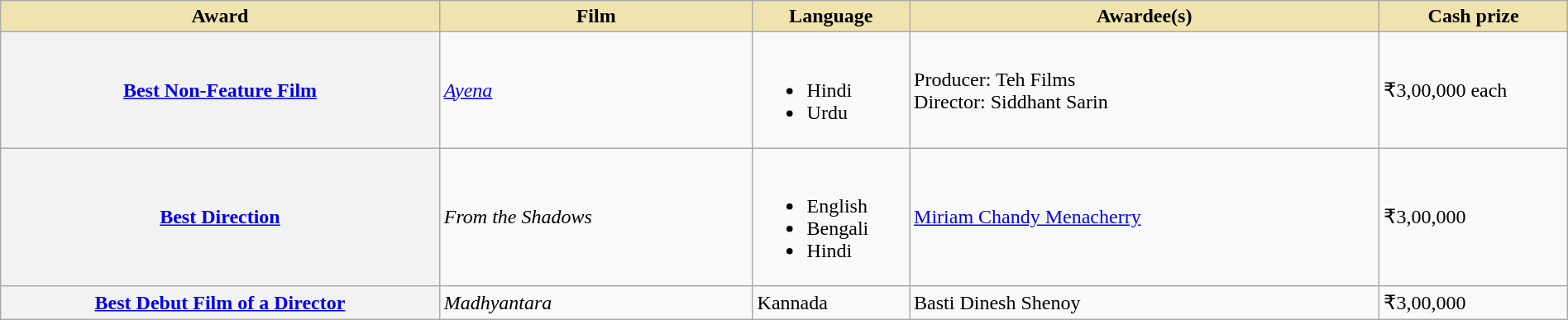<table class="wikitable plainrowheaders" style="width:100%;">
<tr>
<th style="background-color:#EFE4B0;width:28%;">Award</th>
<th style="background-color:#EFE4B0;width:20%;">Film</th>
<th style="background-color:#EFE4B0;width:10%;">Language</th>
<th style="background-color:#EFE4B0;width:30%;">Awardee(s)</th>
<th style="background-color:#EFE4B0;width:12%;">Cash prize</th>
</tr>
<tr>
<th scope="row"><a href='#'>Best Non-Feature Film</a></th>
<td><em><a href='#'>Ayena</a></em></td>
<td><br><ul><li>Hindi</li><li>Urdu</li></ul></td>
<td>Producer: Teh Films<br>Director: Siddhant Sarin</td>
<td>₹3,00,000 each</td>
</tr>
<tr>
<th scope="row"><a href='#'>Best Direction</a></th>
<td><em>From the Shadows</em></td>
<td><br><ul><li>English</li><li>Bengali</li><li>Hindi</li></ul></td>
<td><a href='#'>Miriam Chandy Menacherry</a></td>
<td>₹3,00,000</td>
</tr>
<tr>
<th scope="row"><a href='#'>Best Debut Film of a Director</a></th>
<td><em>Madhyantara</em></td>
<td>Kannada</td>
<td>Basti Dinesh Shenoy</td>
<td>₹3,00,000</td>
</tr>
</table>
